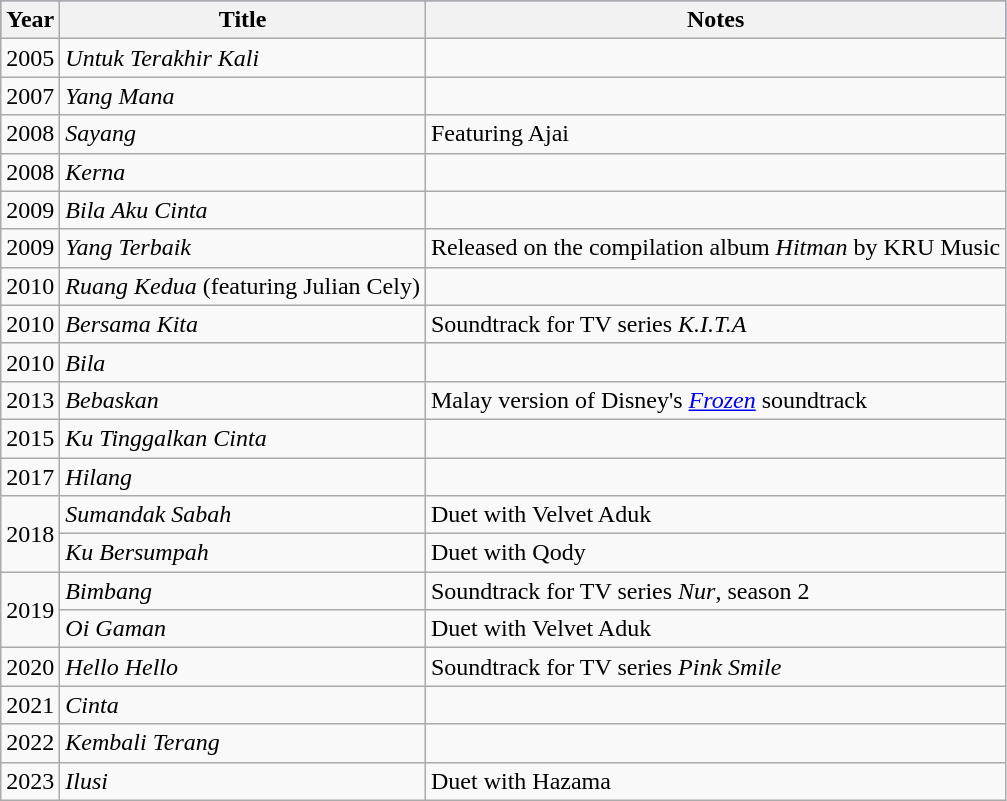<table class="wikitable">
<tr style="background:#96c; text-align:center;">
<th style="text-align:center;">Year</th>
<th>Title</th>
<th>Notes</th>
</tr>
<tr>
<td>2005</td>
<td><em>Untuk Terakhir Kali</em></td>
<td></td>
</tr>
<tr>
<td>2007</td>
<td><em>Yang Mana</em></td>
<td></td>
</tr>
<tr>
<td>2008</td>
<td><em>Sayang</em></td>
<td>Featuring Ajai</td>
</tr>
<tr>
<td>2008</td>
<td><em>Kerna</em></td>
<td></td>
</tr>
<tr>
<td>2009</td>
<td><em>Bila Aku Cinta</em></td>
<td></td>
</tr>
<tr>
<td>2009</td>
<td><em>Yang Terbaik</em></td>
<td>Released on the compilation album <em>Hitman</em> by KRU Music</td>
</tr>
<tr>
<td>2010</td>
<td><em>Ruang Kedua</em> (featuring Julian Cely)</td>
<td></td>
</tr>
<tr>
<td>2010</td>
<td><em>Bersama Kita</em></td>
<td>Soundtrack for TV series <em>K.I.T.A</em></td>
</tr>
<tr>
<td>2010</td>
<td><em>Bila</em></td>
<td></td>
</tr>
<tr>
<td>2013</td>
<td><em>Bebaskan</em></td>
<td>Malay version of Disney's <em><a href='#'>Frozen</a></em> soundtrack</td>
</tr>
<tr>
<td>2015</td>
<td><em>Ku Tinggalkan Cinta</em></td>
<td></td>
</tr>
<tr>
<td>2017</td>
<td><em>Hilang</em></td>
<td></td>
</tr>
<tr>
<td rowspan="2">2018</td>
<td><em>Sumandak Sabah</em></td>
<td>Duet with Velvet Aduk</td>
</tr>
<tr>
<td><em>Ku Bersumpah</em></td>
<td>Duet with Qody</td>
</tr>
<tr>
<td rowspan="2">2019</td>
<td><em>Bimbang</em></td>
<td>Soundtrack for TV series <em>Nur</em>, season 2</td>
</tr>
<tr>
<td><em>Oi Gaman</em></td>
<td>Duet with Velvet Aduk</td>
</tr>
<tr>
<td>2020</td>
<td><em>Hello Hello</em></td>
<td>Soundtrack for TV series <em>Pink Smile</em></td>
</tr>
<tr>
<td>2021</td>
<td><em>Cinta</em></td>
<td></td>
</tr>
<tr>
<td>2022</td>
<td><em>Kembali Terang</em></td>
<td></td>
</tr>
<tr>
<td>2023</td>
<td><em>Ilusi</em></td>
<td>Duet with Hazama</td>
</tr>
</table>
